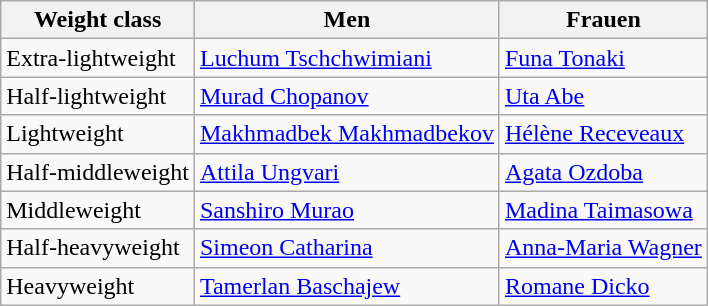<table class="wikitable">
<tr>
<th><strong>Weight class</strong></th>
<th><strong>Men</strong></th>
<th>Frauen</th>
</tr>
<tr>
<td>Extra-lightweight</td>
<td><a href='#'>Luchum Tschchwimiani</a></td>
<td><a href='#'>Funa Tonaki</a></td>
</tr>
<tr>
<td>Half-lightweight</td>
<td><a href='#'>Murad Chopanov</a></td>
<td><a href='#'>Uta Abe</a></td>
</tr>
<tr>
<td>Lightweight</td>
<td><a href='#'>Makhmadbek Makhmadbekov</a></td>
<td><a href='#'>Hélène Receveaux</a></td>
</tr>
<tr>
<td>Half-middleweight</td>
<td><a href='#'>Attila Ungvari</a></td>
<td><a href='#'>Agata Ozdoba</a></td>
</tr>
<tr>
<td>Middleweight</td>
<td><a href='#'>Sanshiro Murao</a></td>
<td><a href='#'>Madina Taimasowa</a></td>
</tr>
<tr>
<td>Half-heavyweight</td>
<td><a href='#'>Simeon Catharina</a></td>
<td><a href='#'>Anna-Maria Wagner</a></td>
</tr>
<tr>
<td>Heavyweight</td>
<td><a href='#'>Tamerlan Baschajew</a></td>
<td><a href='#'>Romane Dicko</a></td>
</tr>
</table>
